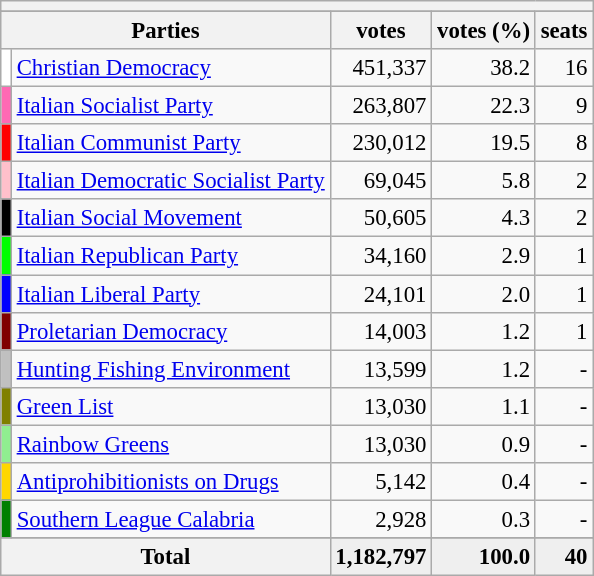<table class="wikitable" style="font-size:95%">
<tr>
<th colspan=5></th>
</tr>
<tr>
</tr>
<tr bgcolor="EFEFEF">
<th colspan=2>Parties</th>
<th>votes</th>
<th>votes (%)</th>
<th>seats</th>
</tr>
<tr>
<td bgcolor=White></td>
<td><a href='#'>Christian Democracy</a></td>
<td align=right>451,337</td>
<td align=right>38.2</td>
<td align=right>16</td>
</tr>
<tr>
<td bgcolor=Hotpink></td>
<td><a href='#'>Italian Socialist Party</a></td>
<td align=right>263,807</td>
<td align=right>22.3</td>
<td align=right>9</td>
</tr>
<tr>
<td bgcolor=Red></td>
<td><a href='#'>Italian Communist Party</a></td>
<td align=right>230,012</td>
<td align=right>19.5</td>
<td align=right>8</td>
</tr>
<tr>
<td bgcolor=Pink></td>
<td><a href='#'>Italian Democratic Socialist Party</a></td>
<td align=right>69,045</td>
<td align=right>5.8</td>
<td align=right>2</td>
</tr>
<tr>
<td bgcolor=Black></td>
<td><a href='#'>Italian Social Movement</a></td>
<td align=right>50,605</td>
<td align=right>4.3</td>
<td align=right>2</td>
</tr>
<tr>
<td bgcolor=Lime></td>
<td><a href='#'>Italian Republican Party</a></td>
<td align=right>34,160</td>
<td align=right>2.9</td>
<td align=right>1</td>
</tr>
<tr>
<td bgcolor=Blue></td>
<td><a href='#'>Italian Liberal Party</a></td>
<td align=right>24,101</td>
<td align=right>2.0</td>
<td align=right>1</td>
</tr>
<tr>
<td bgcolor=Maroon></td>
<td><a href='#'>Proletarian Democracy</a></td>
<td align=right>14,003</td>
<td align=right>1.2</td>
<td align=right>1</td>
</tr>
<tr>
<td bgcolor=Silver></td>
<td><a href='#'>Hunting Fishing Environment</a></td>
<td align=right>13,599</td>
<td align=right>1.2</td>
<td align=right>-</td>
</tr>
<tr>
<td bgcolor=Olive></td>
<td><a href='#'>Green List</a></td>
<td align=right>13,030</td>
<td align=right>1.1</td>
<td align=right>-</td>
</tr>
<tr>
<td bgcolor=Lightgreen></td>
<td><a href='#'>Rainbow Greens</a></td>
<td align=right>13,030</td>
<td align=right>0.9</td>
<td align=right>-</td>
</tr>
<tr>
<td bgcolor=Gold></td>
<td><a href='#'>Antiprohibitionists on Drugs</a></td>
<td align=right>5,142</td>
<td align=right>0.4</td>
<td align=right>-</td>
</tr>
<tr>
<td bgcolor=Green></td>
<td><a href='#'>Southern League Calabria</a></td>
<td align=right>2,928</td>
<td align=right>0.3</td>
<td align=right>-</td>
</tr>
<tr>
</tr>
<tr bgcolor="EFEFEF">
<th colspan=2><strong>Total</strong></th>
<td align=right><strong>1,182,797</strong></td>
<td align=right><strong>100.0</strong></td>
<td align=right><strong>40</strong></td>
</tr>
</table>
